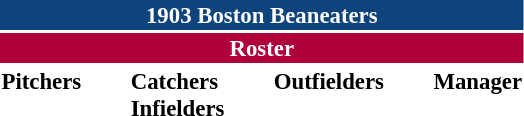<table class="toccolours" style="font-size: 95%;">
<tr>
<th colspan="10" style="background-color: #0f437c; color: white; text-align: center;">1903 Boston Beaneaters</th>
</tr>
<tr>
<td colspan="10" style="background-color: #af0039; color: white; text-align: center;"><strong>Roster</strong></td>
</tr>
<tr>
<td valign="top"><strong>Pitchers</strong><br>



</td>
<td width="25px"></td>
<td valign="top"><strong>Catchers</strong><br>

<strong>Infielders</strong>




</td>
<td width="25px"></td>
<td valign="top"><strong>Outfielders</strong><br>



</td>
<td width="25px"></td>
<td valign="top"><strong>Manager</strong><br></td>
</tr>
</table>
